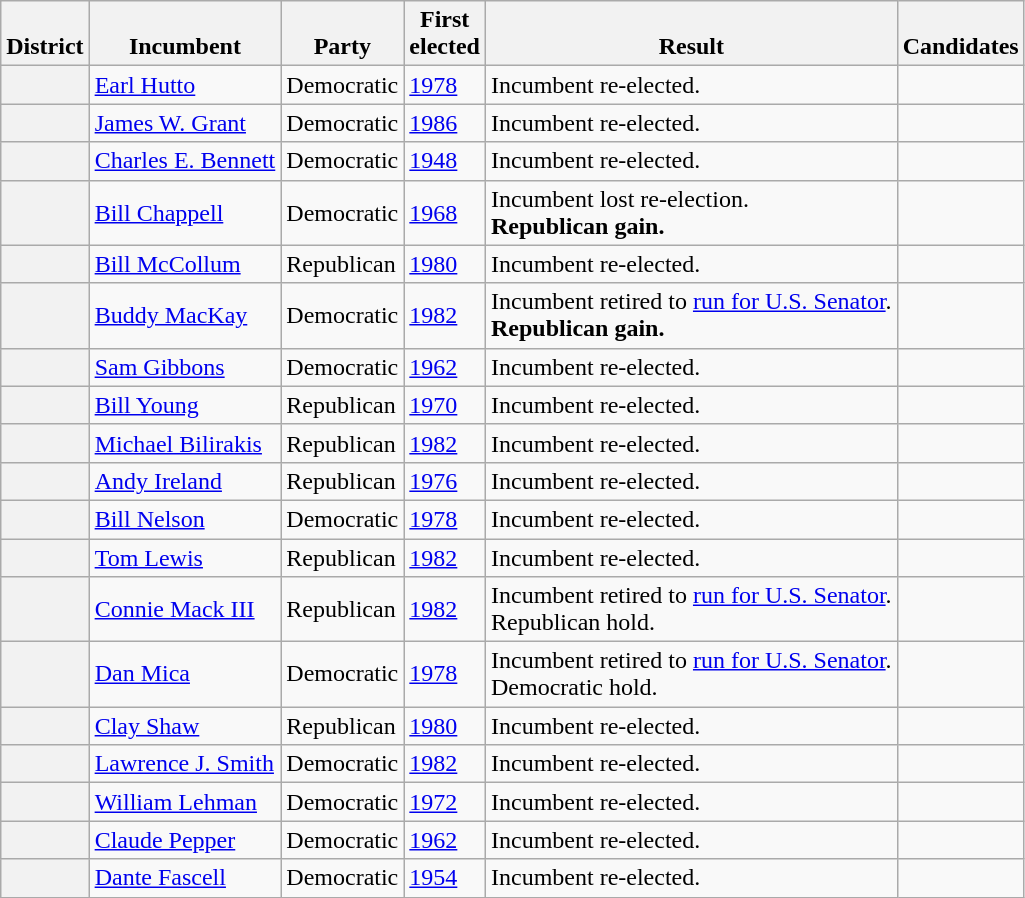<table class=wikitable>
<tr valign=bottom>
<th>District</th>
<th>Incumbent</th>
<th>Party</th>
<th>First<br>elected</th>
<th>Result</th>
<th>Candidates</th>
</tr>
<tr>
<th></th>
<td><a href='#'>Earl Hutto</a></td>
<td>Democratic</td>
<td><a href='#'>1978</a></td>
<td>Incumbent re-elected.</td>
<td nowrap></td>
</tr>
<tr>
<th></th>
<td><a href='#'>James W. Grant</a></td>
<td>Democratic</td>
<td><a href='#'>1986</a></td>
<td>Incumbent re-elected.</td>
<td nowrap></td>
</tr>
<tr>
<th></th>
<td><a href='#'>Charles E. Bennett</a></td>
<td>Democratic</td>
<td><a href='#'>1948</a></td>
<td>Incumbent re-elected.</td>
<td nowrap></td>
</tr>
<tr>
<th></th>
<td><a href='#'>Bill Chappell</a></td>
<td>Democratic</td>
<td><a href='#'>1968</a></td>
<td>Incumbent lost re-election.<br><strong>Republican gain.</strong></td>
<td nowrap></td>
</tr>
<tr>
<th></th>
<td><a href='#'>Bill McCollum</a></td>
<td>Republican</td>
<td><a href='#'>1980</a></td>
<td>Incumbent re-elected.</td>
<td nowrap></td>
</tr>
<tr>
<th></th>
<td><a href='#'>Buddy MacKay</a></td>
<td>Democratic</td>
<td><a href='#'>1982</a></td>
<td>Incumbent retired to <a href='#'>run for U.S. Senator</a>.<br><strong>Republican gain.</strong></td>
<td nowrap></td>
</tr>
<tr>
<th></th>
<td><a href='#'>Sam Gibbons</a></td>
<td>Democratic</td>
<td><a href='#'>1962</a></td>
<td>Incumbent re-elected.</td>
<td nowrap></td>
</tr>
<tr>
<th></th>
<td><a href='#'>Bill Young</a></td>
<td>Republican</td>
<td><a href='#'>1970</a></td>
<td>Incumbent re-elected.</td>
<td nowrap></td>
</tr>
<tr>
<th></th>
<td><a href='#'>Michael Bilirakis</a></td>
<td>Republican</td>
<td><a href='#'>1982</a></td>
<td>Incumbent re-elected.</td>
<td nowrap></td>
</tr>
<tr>
<th></th>
<td><a href='#'>Andy Ireland</a></td>
<td>Republican</td>
<td><a href='#'>1976</a></td>
<td>Incumbent re-elected.</td>
<td nowrap></td>
</tr>
<tr>
<th></th>
<td><a href='#'>Bill Nelson</a></td>
<td>Democratic</td>
<td><a href='#'>1978</a></td>
<td>Incumbent re-elected.</td>
<td nowrap></td>
</tr>
<tr>
<th></th>
<td><a href='#'>Tom Lewis</a></td>
<td>Republican</td>
<td><a href='#'>1982</a></td>
<td>Incumbent re-elected.</td>
<td nowrap></td>
</tr>
<tr>
<th></th>
<td><a href='#'>Connie Mack III</a></td>
<td>Republican</td>
<td><a href='#'>1982</a></td>
<td>Incumbent retired to <a href='#'>run for U.S. Senator</a>.<br>Republican hold.</td>
<td nowrap></td>
</tr>
<tr>
<th></th>
<td><a href='#'>Dan Mica</a></td>
<td>Democratic</td>
<td><a href='#'>1978</a></td>
<td>Incumbent retired to <a href='#'>run for U.S. Senator</a>.<br>Democratic hold.</td>
<td nowrap></td>
</tr>
<tr>
<th></th>
<td><a href='#'>Clay Shaw</a></td>
<td>Republican</td>
<td><a href='#'>1980</a></td>
<td>Incumbent re-elected.</td>
<td nowrap></td>
</tr>
<tr>
<th></th>
<td><a href='#'>Lawrence J. Smith</a></td>
<td>Democratic</td>
<td><a href='#'>1982</a></td>
<td>Incumbent re-elected.</td>
<td nowrap></td>
</tr>
<tr>
<th></th>
<td><a href='#'>William Lehman</a></td>
<td>Democratic</td>
<td><a href='#'>1972</a></td>
<td>Incumbent re-elected.</td>
<td nowrap></td>
</tr>
<tr>
<th></th>
<td><a href='#'>Claude Pepper</a></td>
<td>Democratic</td>
<td><a href='#'>1962</a></td>
<td>Incumbent re-elected.</td>
<td nowrap></td>
</tr>
<tr>
<th></th>
<td><a href='#'>Dante Fascell</a></td>
<td>Democratic</td>
<td><a href='#'>1954</a></td>
<td>Incumbent re-elected.</td>
<td nowrap></td>
</tr>
</table>
